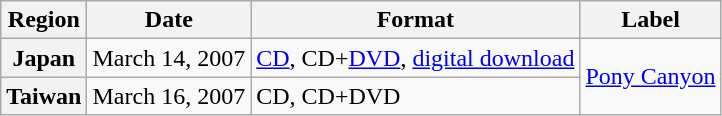<table class="wikitable plainrowheaders">
<tr>
<th scope="col">Region</th>
<th scope="col">Date</th>
<th scope="col">Format</th>
<th scope="col">Label</th>
</tr>
<tr>
<th scope="row">Japan</th>
<td>March 14, 2007</td>
<td><a href='#'>CD</a>, CD+<a href='#'>DVD</a>, <a href='#'>digital download</a></td>
<td rowspan="2"><a href='#'>Pony Canyon</a></td>
</tr>
<tr>
<th scope="row">Taiwan</th>
<td>March 16, 2007</td>
<td>CD, CD+DVD</td>
</tr>
</table>
